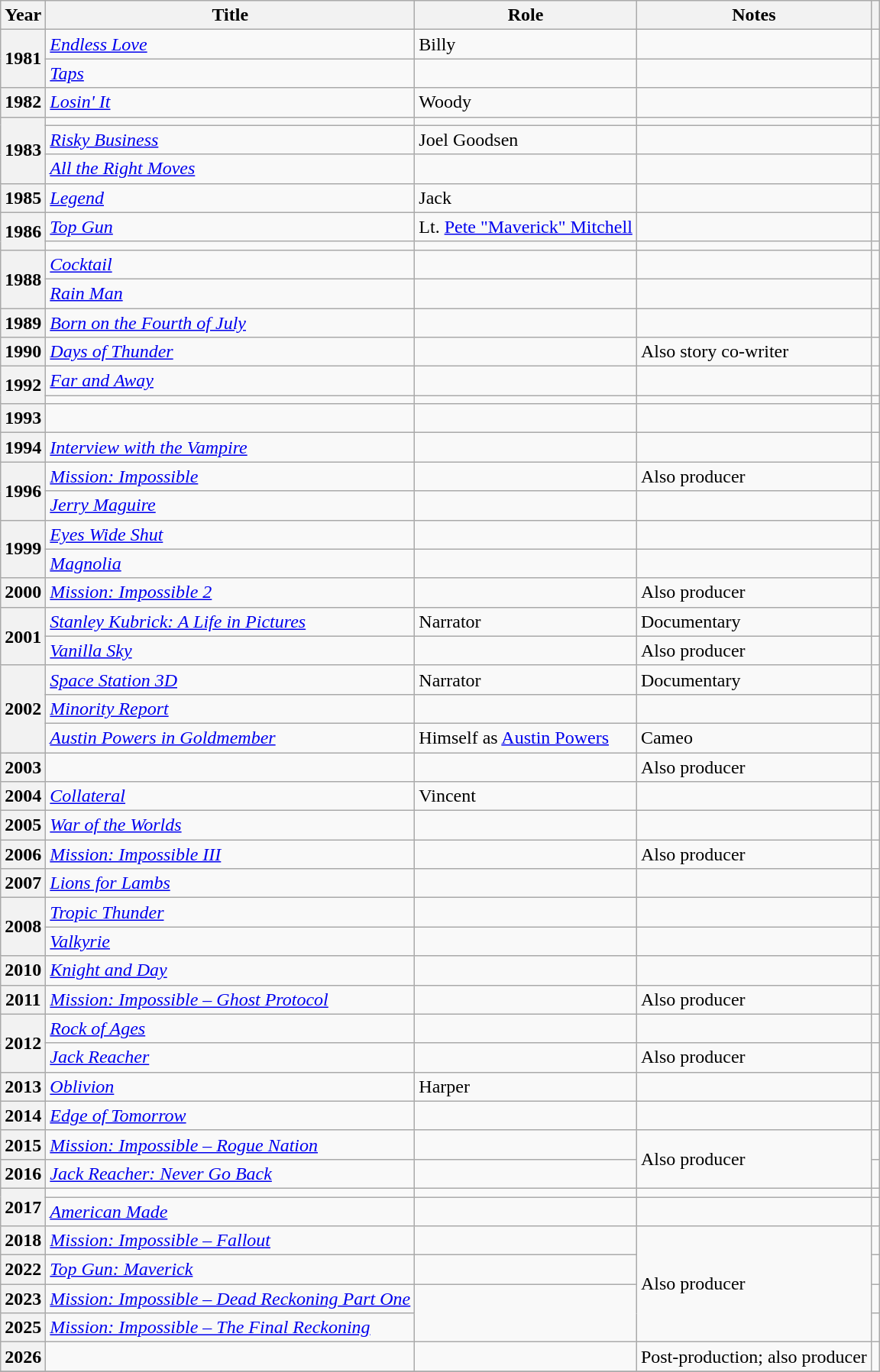<table class="wikitable sortable plainrowheaders">
<tr>
<th scope="col">Year</th>
<th scope="col">Title</th>
<th scope="col">Role</th>
<th scope="col" class="unsortable">Notes</th>
<th scope="col" class="unsortable"></th>
</tr>
<tr>
<th scope="row" rowspan="2">1981</th>
<td><em><a href='#'>Endless Love</a></em></td>
<td>Billy</td>
<td></td>
<td style="text-align:center;"></td>
</tr>
<tr>
<td><em><a href='#'>Taps</a></em></td>
<td></td>
<td></td>
<td style="text-align:center;"></td>
</tr>
<tr>
<th scope="row">1982</th>
<td><em><a href='#'>Losin' It</a></em></td>
<td>Woody</td>
<td></td>
<td style="text-align:center;"></td>
</tr>
<tr>
<th scope="row" rowspan="3">1983</th>
<td><em></em></td>
<td></td>
<td></td>
<td style="text-align:center;"></td>
</tr>
<tr>
<td><em><a href='#'>Risky Business</a></em></td>
<td>Joel Goodsen</td>
<td></td>
<td style="text-align:center;"></td>
</tr>
<tr>
<td><em><a href='#'>All the Right Moves</a></em></td>
<td></td>
<td></td>
<td style="text-align:center;"></td>
</tr>
<tr>
<th scope="row">1985</th>
<td><em><a href='#'>Legend</a></em></td>
<td>Jack</td>
<td></td>
<td style="text-align:center;"></td>
</tr>
<tr>
<th scope="row" rowspan="2">1986</th>
<td><em><a href='#'>Top Gun</a></em></td>
<td>Lt. <a href='#'>Pete "Maverick" Mitchell</a></td>
<td></td>
<td style="text-align:center;"></td>
</tr>
<tr>
<td><em></em></td>
<td></td>
<td></td>
<td style="text-align:center;"></td>
</tr>
<tr>
<th scope="row" rowspan="2">1988</th>
<td><em><a href='#'>Cocktail</a></em></td>
<td></td>
<td></td>
<td style="text-align:center;"></td>
</tr>
<tr>
<td><em><a href='#'>Rain Man</a></em></td>
<td></td>
<td></td>
<td style="text-align:center;"></td>
</tr>
<tr>
<th scope="row">1989</th>
<td><em><a href='#'>Born on the Fourth of July</a></em></td>
<td></td>
<td></td>
<td style="text-align:center;"></td>
</tr>
<tr>
<th scope="row">1990</th>
<td><em><a href='#'>Days of Thunder</a></em></td>
<td></td>
<td>Also story co-writer</td>
<td style="text-align:center;"></td>
</tr>
<tr>
<th scope="row" rowspan="2">1992</th>
<td><em><a href='#'>Far and Away</a></em></td>
<td></td>
<td></td>
<td style="text-align:center;"></td>
</tr>
<tr>
<td><em></em></td>
<td></td>
<td></td>
<td style="text-align:center;"></td>
</tr>
<tr>
<th scope="row">1993</th>
<td><em></em></td>
<td></td>
<td></td>
<td style="text-align:center;"></td>
</tr>
<tr>
<th scope="row">1994</th>
<td><em><a href='#'>Interview with the Vampire</a></em></td>
<td></td>
<td></td>
<td style="text-align:center;"></td>
</tr>
<tr>
<th scope="row" rowspan="2">1996</th>
<td><em><a href='#'>Mission: Impossible</a></em></td>
<td></td>
<td>Also producer</td>
<td style="text-align:center;"></td>
</tr>
<tr>
<td><em><a href='#'>Jerry Maguire</a></em></td>
<td></td>
<td></td>
<td style="text-align:center;"></td>
</tr>
<tr>
<th scope="row" rowspan="2">1999</th>
<td><em><a href='#'>Eyes Wide Shut</a></em></td>
<td></td>
<td></td>
<td style="text-align:center;"></td>
</tr>
<tr>
<td><em><a href='#'>Magnolia</a></em></td>
<td></td>
<td></td>
<td style="text-align:center;"></td>
</tr>
<tr>
<th scope="row">2000</th>
<td><em><a href='#'>Mission: Impossible 2</a></em></td>
<td></td>
<td>Also producer</td>
<td style="text-align:center;"></td>
</tr>
<tr>
<th scope="row" rowspan="2">2001</th>
<td><em><a href='#'>Stanley Kubrick: A Life in Pictures</a></em></td>
<td>Narrator</td>
<td>Documentary</td>
<td style="text-align:center;"></td>
</tr>
<tr>
<td><em><a href='#'>Vanilla Sky</a></em></td>
<td></td>
<td>Also producer</td>
<td style="text-align:center;"></td>
</tr>
<tr>
<th scope="row" rowspan="3">2002</th>
<td><em><a href='#'>Space Station 3D</a></em></td>
<td>Narrator</td>
<td>Documentary</td>
<td style="text-align:center;"></td>
</tr>
<tr>
<td><em><a href='#'>Minority Report</a></em></td>
<td></td>
<td></td>
<td style="text-align:center;"></td>
</tr>
<tr>
<td><em><a href='#'>Austin Powers in Goldmember</a></em></td>
<td>Himself as <a href='#'>Austin Powers</a></td>
<td>Cameo</td>
<td style="text-align:center;"></td>
</tr>
<tr>
<th scope="row">2003</th>
<td><em></em></td>
<td></td>
<td>Also producer</td>
<td style="text-align:center;"></td>
</tr>
<tr>
<th scope="row">2004</th>
<td><em><a href='#'>Collateral</a></em></td>
<td>Vincent</td>
<td></td>
<td style="text-align:center;"></td>
</tr>
<tr>
<th scope="row">2005</th>
<td><em><a href='#'>War of the Worlds</a></em></td>
<td></td>
<td></td>
<td style="text-align:center;"></td>
</tr>
<tr>
<th scope="row">2006</th>
<td><em><a href='#'>Mission: Impossible III</a></em></td>
<td></td>
<td>Also producer</td>
<td style="text-align:center;"></td>
</tr>
<tr>
<th scope="row">2007</th>
<td><em><a href='#'>Lions for Lambs</a></em></td>
<td></td>
<td></td>
<td style="text-align:center;"></td>
</tr>
<tr>
<th scope="row" rowspan="2">2008</th>
<td><em><a href='#'>Tropic Thunder</a></em></td>
<td></td>
<td></td>
<td style="text-align:center;"></td>
</tr>
<tr>
<td><em><a href='#'>Valkyrie</a></em></td>
<td></td>
<td></td>
<td style="text-align:center;"></td>
</tr>
<tr>
<th scope="row">2010</th>
<td><em><a href='#'>Knight and Day</a></em></td>
<td></td>
<td></td>
<td style="text-align:center;"></td>
</tr>
<tr>
<th scope="row">2011</th>
<td><em><a href='#'>Mission: Impossible&nbsp;– Ghost Protocol</a></em></td>
<td></td>
<td>Also producer</td>
<td style="text-align:center;"></td>
</tr>
<tr>
<th scope="row" rowspan="2">2012</th>
<td><em><a href='#'>Rock of Ages</a></em></td>
<td></td>
<td></td>
<td style="text-align:center;"></td>
</tr>
<tr>
<td><em><a href='#'>Jack Reacher</a></em></td>
<td></td>
<td>Also producer</td>
<td style="text-align:center;"></td>
</tr>
<tr>
<th scope="row">2013</th>
<td><em><a href='#'>Oblivion</a></em></td>
<td> Harper</td>
<td></td>
<td style="text-align:center;"></td>
</tr>
<tr>
<th scope="row">2014</th>
<td><em><a href='#'>Edge of Tomorrow</a></em></td>
<td></td>
<td></td>
<td style="text-align:center;"></td>
</tr>
<tr>
<th scope="row">2015</th>
<td><em><a href='#'>Mission: Impossible&nbsp;– Rogue Nation</a></em></td>
<td></td>
<td rowspan="2">Also producer</td>
<td style="text-align:center;"></td>
</tr>
<tr>
<th scope="row">2016</th>
<td><em><a href='#'>Jack Reacher: Never Go Back</a></em></td>
<td></td>
<td style="text-align:center;"></td>
</tr>
<tr>
<th scope="row" rowspan="2">2017</th>
<td></td>
<td></td>
<td></td>
<td style="text-align:center;"></td>
</tr>
<tr>
<td><em><a href='#'>American Made</a></em></td>
<td></td>
<td></td>
<td style="text-align:center;"></td>
</tr>
<tr>
<th scope="row">2018</th>
<td><em><a href='#'>Mission: Impossible – Fallout</a></em></td>
<td></td>
<td rowspan="4">Also producer</td>
<td style="text-align:center;"></td>
</tr>
<tr>
<th scope="row">2022</th>
<td><em><a href='#'>Top Gun: Maverick</a></em></td>
<td></td>
<td style="text-align:center;"></td>
</tr>
<tr>
<th scope="row">2023</th>
<td><em><a href='#'>Mission: Impossible – Dead Reckoning Part One</a></em></td>
<td rowspan="2"></td>
<td style="text-align:center;"></td>
</tr>
<tr>
<th scope="row">2025</th>
<td><em><a href='#'>Mission: Impossible – The Final Reckoning</a></em></td>
<td style="text-align:center;"></td>
</tr>
<tr>
<th scope="row">2026</th>
<td></td>
<td></td>
<td>Post-production; also producer</td>
<td style="text-align:center;"></td>
</tr>
<tr>
</tr>
</table>
